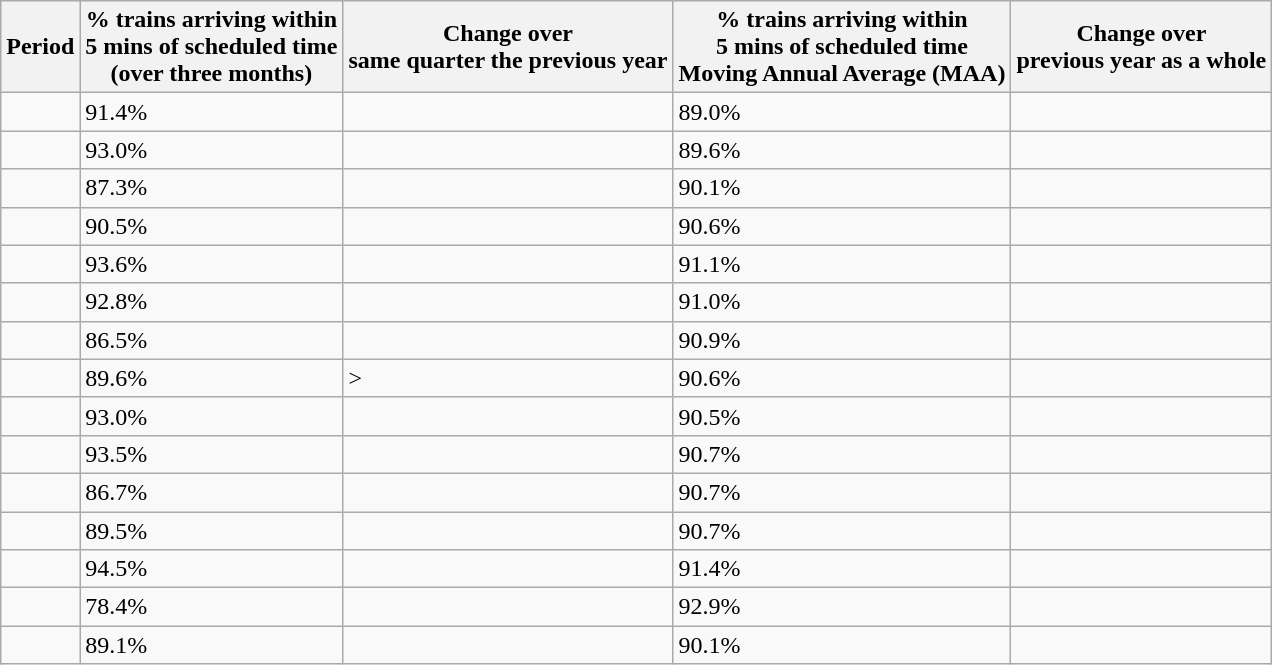<table class="wikitable sortable">
<tr>
<th Numbers>Period</th>
<th Numbers>% trains arriving within<br>5 mins of scheduled time<br>(over three months)</th>
<th Numbers>Change over<br>same quarter the previous year</th>
<th Numbers>% trains arriving within<br>5 mins of scheduled time<br>Moving Annual Average (MAA)</th>
<th Numbers>Change over<br>previous year as a whole</th>
</tr>
<tr>
<td></td>
<td>91.4%</td>
<td></td>
<td>89.0%</td>
<td></td>
</tr>
<tr>
<td></td>
<td>93.0%</td>
<td></td>
<td>89.6%</td>
<td></td>
</tr>
<tr>
<td></td>
<td>87.3%</td>
<td></td>
<td>90.1%</td>
<td></td>
</tr>
<tr>
<td></td>
<td>90.5%</td>
<td></td>
<td>90.6%</td>
<td></td>
</tr>
<tr>
<td></td>
<td>93.6%</td>
<td></td>
<td>91.1%</td>
<td></td>
</tr>
<tr>
<td></td>
<td>92.8%</td>
<td></td>
<td>91.0%</td>
<td></td>
</tr>
<tr>
<td></td>
<td>86.5%</td>
<td></td>
<td>90.9%</td>
<td></td>
</tr>
<tr>
<td></td>
<td>89.6%</td>
<td>></td>
<td>90.6%</td>
<td></td>
</tr>
<tr>
<td></td>
<td>93.0%</td>
<td></td>
<td>90.5%</td>
<td></td>
</tr>
<tr>
<td></td>
<td>93.5%</td>
<td></td>
<td>90.7%</td>
<td></td>
</tr>
<tr>
<td></td>
<td>86.7%</td>
<td></td>
<td>90.7%</td>
<td></td>
</tr>
<tr>
<td></td>
<td>89.5%</td>
<td></td>
<td>90.7%</td>
<td></td>
</tr>
<tr>
<td></td>
<td>94.5%</td>
<td></td>
<td>91.4%</td>
<td></td>
</tr>
<tr>
<td></td>
<td>78.4%</td>
<td></td>
<td>92.9%</td>
<td></td>
</tr>
<tr>
<td></td>
<td>89.1%</td>
<td></td>
<td>90.1%</td>
<td></td>
</tr>
</table>
